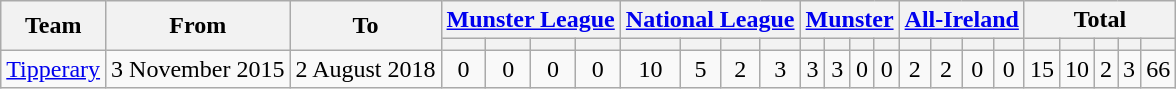<table class="wikitable" style="text-align:center">
<tr>
<th rowspan="2">Team</th>
<th rowspan="2">From</th>
<th rowspan="2">To</th>
<th colspan="4"><a href='#'>Munster League</a></th>
<th colspan="4"><a href='#'>National League</a></th>
<th colspan="4"><a href='#'>Munster</a></th>
<th colspan="4"><a href='#'>All-Ireland</a></th>
<th colspan="5">Total</th>
</tr>
<tr>
<th></th>
<th></th>
<th></th>
<th></th>
<th></th>
<th></th>
<th></th>
<th></th>
<th></th>
<th></th>
<th></th>
<th></th>
<th></th>
<th></th>
<th></th>
<th></th>
<th></th>
<th></th>
<th></th>
<th></th>
<th></th>
</tr>
<tr>
<td rowspan="1"><a href='#'>Tipperary</a></td>
<td>3 November 2015</td>
<td>2 August 2018</td>
<td>0</td>
<td>0</td>
<td>0</td>
<td>0</td>
<td>10</td>
<td>5</td>
<td>2</td>
<td>3</td>
<td>3</td>
<td>3</td>
<td>0</td>
<td>0</td>
<td>2</td>
<td>2</td>
<td>0</td>
<td>0</td>
<td>15</td>
<td>10</td>
<td>2</td>
<td>3</td>
<td>66</td>
</tr>
</table>
